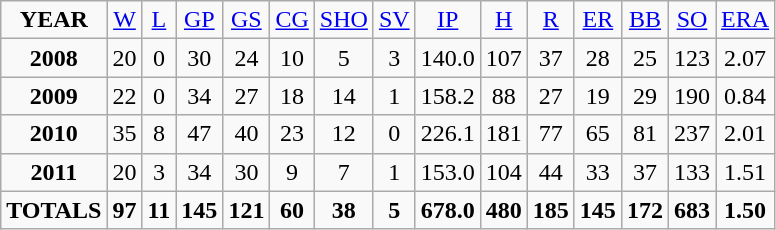<table class="wikitable">
<tr align=center>
<td><strong>YEAR</strong></td>
<td><a href='#'>W</a></td>
<td><a href='#'>L</a></td>
<td><a href='#'>GP</a></td>
<td><a href='#'>GS</a></td>
<td><a href='#'>CG</a></td>
<td><a href='#'>SHO</a></td>
<td><a href='#'>SV</a></td>
<td><a href='#'>IP</a></td>
<td><a href='#'>H</a></td>
<td><a href='#'>R</a></td>
<td><a href='#'>ER</a></td>
<td><a href='#'>BB</a></td>
<td><a href='#'>SO</a></td>
<td><a href='#'>ERA</a></td>
</tr>
<tr align=center>
<td><strong>2008</strong></td>
<td>20</td>
<td>0</td>
<td>30</td>
<td>24</td>
<td>10</td>
<td>5</td>
<td>3</td>
<td>140.0</td>
<td>107</td>
<td>37</td>
<td>28</td>
<td>25</td>
<td>123</td>
<td>2.07</td>
</tr>
<tr align=center>
<td><strong>2009</strong></td>
<td>22</td>
<td>0</td>
<td>34</td>
<td>27</td>
<td>18</td>
<td>14</td>
<td>1</td>
<td>158.2</td>
<td>88</td>
<td>27</td>
<td>19</td>
<td>29</td>
<td>190</td>
<td>0.84</td>
</tr>
<tr align=center>
<td><strong>2010</strong></td>
<td>35</td>
<td>8</td>
<td>47</td>
<td>40</td>
<td>23</td>
<td>12</td>
<td>0</td>
<td>226.1</td>
<td>181</td>
<td>77</td>
<td>65</td>
<td>81</td>
<td>237</td>
<td>2.01</td>
</tr>
<tr align=center>
<td><strong>2011</strong></td>
<td>20</td>
<td>3</td>
<td>34</td>
<td>30</td>
<td>9</td>
<td>7</td>
<td>1</td>
<td>153.0</td>
<td>104</td>
<td>44</td>
<td>33</td>
<td>37</td>
<td>133</td>
<td>1.51</td>
</tr>
<tr align=center>
<td><strong>TOTALS</strong></td>
<td><strong>97</strong></td>
<td><strong>11</strong></td>
<td><strong>145</strong></td>
<td><strong>121</strong></td>
<td><strong>60</strong></td>
<td><strong>38</strong></td>
<td><strong>5</strong></td>
<td><strong>678.0</strong></td>
<td><strong>480</strong></td>
<td><strong>185</strong></td>
<td><strong>145</strong></td>
<td><strong>172</strong></td>
<td><strong>683</strong></td>
<td><strong>1.50</strong></td>
</tr>
</table>
